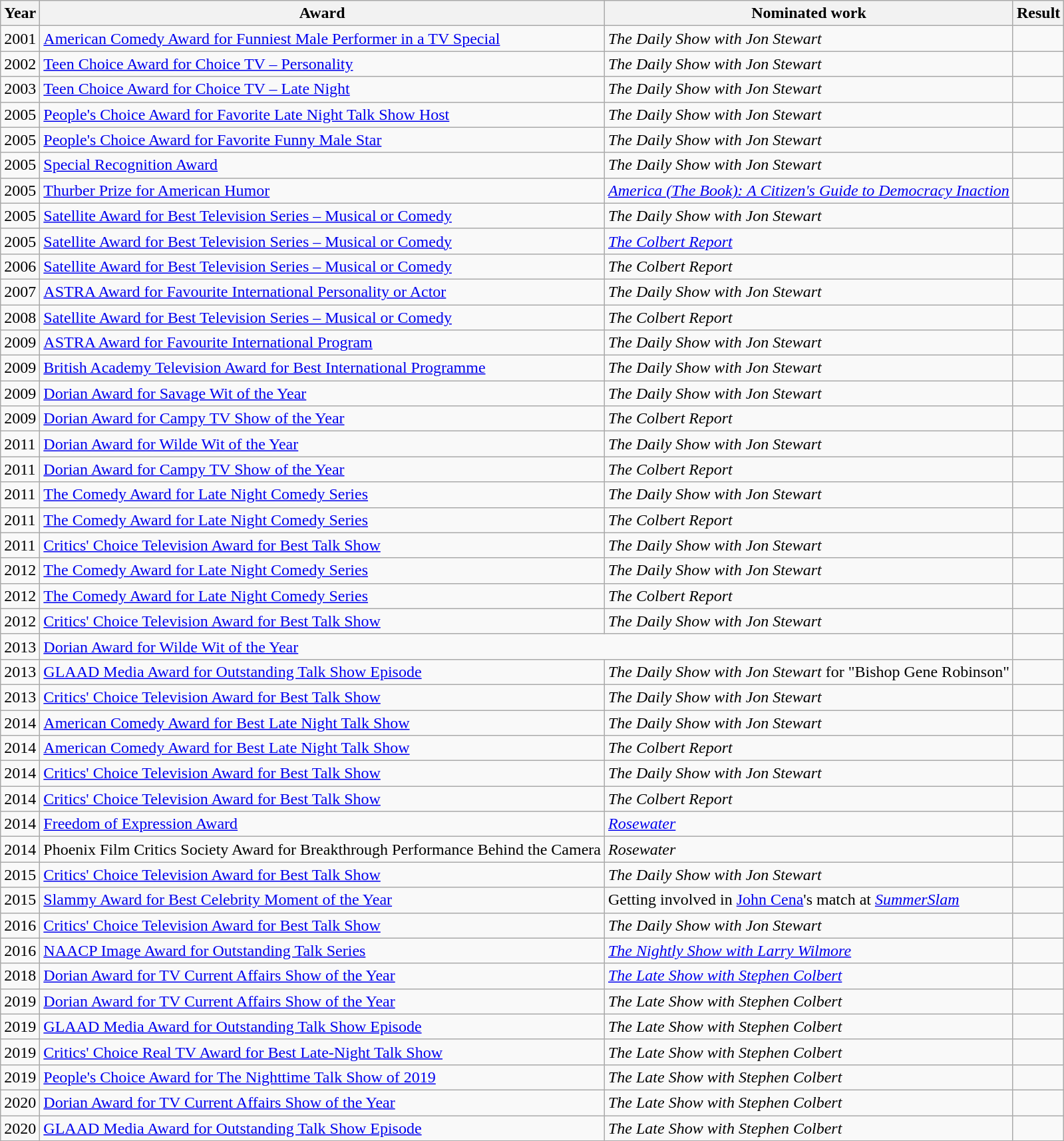<table class="wikitable sortable">
<tr>
<th>Year</th>
<th>Award</th>
<th>Nominated work</th>
<th>Result</th>
</tr>
<tr>
<td>2001</td>
<td><a href='#'>American Comedy Award for Funniest Male Performer in a TV Special</a></td>
<td><em>The Daily Show with Jon Stewart</em></td>
<td></td>
</tr>
<tr>
<td>2002</td>
<td><a href='#'>Teen Choice Award for Choice TV – Personality</a></td>
<td><em>The Daily Show with Jon Stewart</em></td>
<td></td>
</tr>
<tr>
<td>2003</td>
<td><a href='#'>Teen Choice Award for Choice TV – Late Night</a></td>
<td><em>The Daily Show with Jon Stewart</em></td>
<td></td>
</tr>
<tr>
<td>2005</td>
<td><a href='#'>People's Choice Award for Favorite Late Night Talk Show Host</a></td>
<td><em>The Daily Show with Jon Stewart</em></td>
<td></td>
</tr>
<tr>
<td>2005</td>
<td><a href='#'>People's Choice Award for Favorite Funny Male Star</a></td>
<td><em>The Daily Show with Jon Stewart</em></td>
<td></td>
</tr>
<tr>
<td>2005</td>
<td><a href='#'>Special Recognition Award</a></td>
<td><em>The Daily Show with Jon Stewart</em></td>
<td></td>
</tr>
<tr>
<td>2005</td>
<td><a href='#'>Thurber Prize for American Humor</a></td>
<td><em><a href='#'>America (The Book): A Citizen's Guide to Democracy Inaction</a></em></td>
<td></td>
</tr>
<tr>
<td>2005</td>
<td><a href='#'>Satellite Award for Best Television Series – Musical or Comedy</a></td>
<td><em>The Daily Show with Jon Stewart</em></td>
<td></td>
</tr>
<tr>
<td>2005</td>
<td><a href='#'>Satellite Award for Best Television Series – Musical or Comedy</a></td>
<td><em><a href='#'>The Colbert Report</a></em></td>
<td></td>
</tr>
<tr>
<td>2006</td>
<td><a href='#'>Satellite Award for Best Television Series – Musical or Comedy</a></td>
<td><em>The Colbert Report</em></td>
<td></td>
</tr>
<tr>
<td>2007</td>
<td><a href='#'>ASTRA Award for Favourite International Personality or Actor</a></td>
<td><em>The Daily Show with Jon Stewart</em></td>
<td></td>
</tr>
<tr>
<td>2008</td>
<td><a href='#'>Satellite Award for Best Television Series – Musical or Comedy</a></td>
<td><em>The Colbert Report</em></td>
<td></td>
</tr>
<tr>
<td>2009</td>
<td><a href='#'>ASTRA Award for Favourite International Program</a></td>
<td><em>The Daily Show with Jon Stewart</em></td>
<td></td>
</tr>
<tr>
<td>2009</td>
<td><a href='#'>British Academy Television Award for Best International Programme</a></td>
<td><em>The Daily Show with Jon Stewart</em></td>
<td></td>
</tr>
<tr>
<td>2009</td>
<td><a href='#'>Dorian Award for Savage Wit of the Year</a></td>
<td><em>The Daily Show with Jon Stewart</em></td>
<td></td>
</tr>
<tr>
<td>2009</td>
<td><a href='#'>Dorian Award for Campy TV Show of the Year</a></td>
<td><em>The Colbert Report</em></td>
<td></td>
</tr>
<tr>
<td>2011</td>
<td><a href='#'>Dorian Award for Wilde Wit of the Year</a></td>
<td><em>The Daily Show with Jon Stewart</em></td>
<td></td>
</tr>
<tr>
<td>2011</td>
<td><a href='#'>Dorian Award for Campy TV Show of the Year</a></td>
<td><em>The Colbert Report</em></td>
<td></td>
</tr>
<tr>
<td>2011</td>
<td><a href='#'>The Comedy Award for Late Night Comedy Series</a></td>
<td><em>The Daily Show with Jon Stewart</em></td>
<td></td>
</tr>
<tr>
<td>2011</td>
<td><a href='#'>The Comedy Award for Late Night Comedy Series</a></td>
<td><em>The Colbert Report</em></td>
<td></td>
</tr>
<tr>
<td>2011</td>
<td><a href='#'>Critics' Choice Television Award for Best Talk Show</a></td>
<td><em>The Daily Show with Jon Stewart</em></td>
<td></td>
</tr>
<tr>
<td>2012</td>
<td><a href='#'>The Comedy Award for Late Night Comedy Series</a></td>
<td><em>The Daily Show with Jon Stewart</em></td>
<td></td>
</tr>
<tr>
<td>2012</td>
<td><a href='#'>The Comedy Award for Late Night Comedy Series</a></td>
<td><em>The Colbert Report</em></td>
<td></td>
</tr>
<tr>
<td>2012</td>
<td><a href='#'>Critics' Choice Television Award for Best Talk Show</a></td>
<td><em>The Daily Show with Jon Stewart</em></td>
<td></td>
</tr>
<tr>
<td>2013</td>
<td colspan="2"><a href='#'>Dorian Award for Wilde Wit of the Year</a></td>
<td></td>
</tr>
<tr>
<td>2013</td>
<td><a href='#'>GLAAD Media Award for Outstanding Talk Show Episode</a></td>
<td><em>The Daily Show with Jon Stewart</em> for "Bishop Gene Robinson"</td>
<td></td>
</tr>
<tr>
<td>2013</td>
<td><a href='#'>Critics' Choice Television Award for Best Talk Show</a></td>
<td><em>The Daily Show with Jon Stewart</em></td>
<td></td>
</tr>
<tr>
<td>2014</td>
<td><a href='#'>American Comedy Award for Best Late Night Talk Show</a></td>
<td><em>The Daily Show with Jon Stewart</em></td>
<td></td>
</tr>
<tr>
<td>2014</td>
<td><a href='#'>American Comedy Award for Best Late Night Talk Show</a></td>
<td><em>The Colbert Report</em></td>
<td></td>
</tr>
<tr>
<td>2014</td>
<td><a href='#'>Critics' Choice Television Award for Best Talk Show</a></td>
<td><em>The Daily Show with Jon Stewart</em></td>
<td></td>
</tr>
<tr>
<td>2014</td>
<td><a href='#'>Critics' Choice Television Award for Best Talk Show</a></td>
<td><em>The Colbert Report</em></td>
<td></td>
</tr>
<tr>
<td>2014</td>
<td><a href='#'>Freedom of Expression Award</a></td>
<td><em><a href='#'>Rosewater</a></em></td>
<td></td>
</tr>
<tr>
<td>2014</td>
<td>Phoenix Film Critics Society Award for Breakthrough Performance Behind the Camera</td>
<td><em>Rosewater</em></td>
<td></td>
</tr>
<tr>
<td>2015</td>
<td><a href='#'>Critics' Choice Television Award for Best Talk Show</a></td>
<td><em>The Daily Show with Jon Stewart</em></td>
<td></td>
</tr>
<tr>
<td>2015</td>
<td><a href='#'>Slammy Award for Best Celebrity Moment of the Year</a></td>
<td>Getting involved in <a href='#'>John Cena</a>'s match at <em><a href='#'>SummerSlam</a></em></td>
<td></td>
</tr>
<tr>
<td>2016</td>
<td><a href='#'>Critics' Choice Television Award for Best Talk Show</a></td>
<td><em>The Daily Show with Jon Stewart</em></td>
<td></td>
</tr>
<tr>
<td>2016</td>
<td><a href='#'>NAACP Image Award for Outstanding Talk Series</a></td>
<td><em><a href='#'>The Nightly Show with Larry Wilmore</a></em></td>
<td></td>
</tr>
<tr>
<td>2018</td>
<td><a href='#'>Dorian Award for TV Current Affairs Show of the Year</a></td>
<td><em><a href='#'>The Late Show with Stephen Colbert</a></em></td>
<td></td>
</tr>
<tr>
<td>2019</td>
<td><a href='#'>Dorian Award for TV Current Affairs Show of the Year</a></td>
<td><em>The Late Show with Stephen Colbert</em></td>
<td></td>
</tr>
<tr>
<td>2019</td>
<td><a href='#'>GLAAD Media Award for Outstanding Talk Show Episode</a></td>
<td><em>The Late Show with Stephen Colbert</em></td>
<td></td>
</tr>
<tr>
<td>2019</td>
<td><a href='#'>Critics' Choice Real TV Award for Best Late-Night Talk Show</a></td>
<td><em>The Late Show with Stephen Colbert</em></td>
<td></td>
</tr>
<tr>
<td>2019</td>
<td><a href='#'>People's Choice Award for The Nighttime Talk Show of 2019</a></td>
<td><em>The Late Show with Stephen Colbert</em></td>
<td></td>
</tr>
<tr>
<td>2020</td>
<td><a href='#'>Dorian Award for TV Current Affairs Show of the Year</a></td>
<td><em>The Late Show with Stephen Colbert</em></td>
<td></td>
</tr>
<tr>
<td>2020</td>
<td><a href='#'>GLAAD Media Award for Outstanding Talk Show Episode</a></td>
<td><em>The Late Show with Stephen Colbert</em></td>
<td></td>
</tr>
</table>
